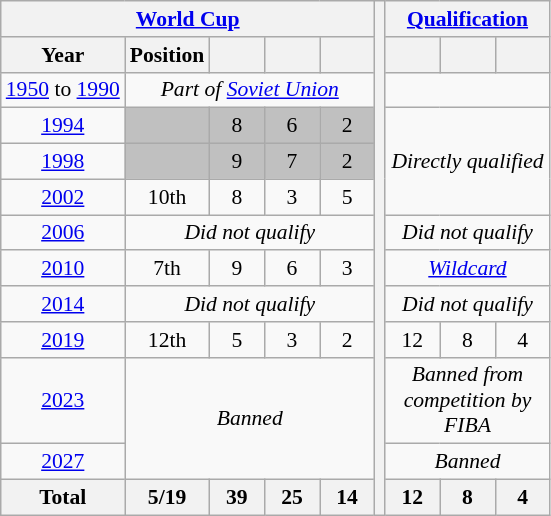<table class="wikitable" style="text-align: center;font-size:90%;">
<tr>
<th colspan=5><a href='#'>World Cup</a></th>
<th rowspan=13></th>
<th colspan=3><a href='#'>Qualification</a></th>
</tr>
<tr>
<th>Year</th>
<th>Position</th>
<th width=30></th>
<th width=30></th>
<th width=30></th>
<th width=30></th>
<th width=30></th>
<th width=30></th>
</tr>
<tr>
<td><a href='#'>1950</a> to <a href='#'>1990</a></td>
<td colspan=4><em>Part of <a href='#'>Soviet Union</a></em></td>
<td colspan=4 rowspan=1></td>
</tr>
<tr>
<td> <a href='#'>1994</a></td>
<td bgcolor=silver></td>
<td bgcolor=silver>8</td>
<td bgcolor=silver>6</td>
<td bgcolor=silver>2</td>
<td rowspan=3 colspan=3><em>Directly qualified</em></td>
</tr>
<tr>
<td> <a href='#'>1998</a></td>
<td bgcolor=silver></td>
<td bgcolor=silver>9</td>
<td bgcolor=silver>7</td>
<td bgcolor=silver>2</td>
</tr>
<tr>
<td> <a href='#'>2002</a></td>
<td>10th</td>
<td>8</td>
<td>3</td>
<td>5</td>
</tr>
<tr>
<td> <a href='#'>2006</a></td>
<td colspan=4><em>Did not qualify</em></td>
<td colspan=3><em>Did not qualify</em></td>
</tr>
<tr>
<td> <a href='#'>2010</a></td>
<td>7th</td>
<td>9</td>
<td>6</td>
<td>3</td>
<td colspan=3><em><a href='#'>Wildcard</a></em></td>
</tr>
<tr>
<td> <a href='#'>2014</a></td>
<td colspan=4><em>Did not qualify</em></td>
<td colspan=3><em>Did not qualify</em></td>
</tr>
<tr>
<td> <a href='#'>2019</a></td>
<td>12th</td>
<td>5</td>
<td>3</td>
<td>2</td>
<td>12</td>
<td>8</td>
<td>4</td>
</tr>
<tr>
<td> <a href='#'>2023</a></td>
<td colspan=4 rowspan=2><em>Banned</em></td>
<td colspan=3><em>Banned from competition by FIBA</em></td>
</tr>
<tr>
<td> <a href='#'>2027</a></td>
<td colspan=3><em>Banned</em></td>
</tr>
<tr>
<th>Total</th>
<th>5/19</th>
<th>39</th>
<th>25</th>
<th>14</th>
<th>12</th>
<th>8</th>
<th>4</th>
</tr>
</table>
